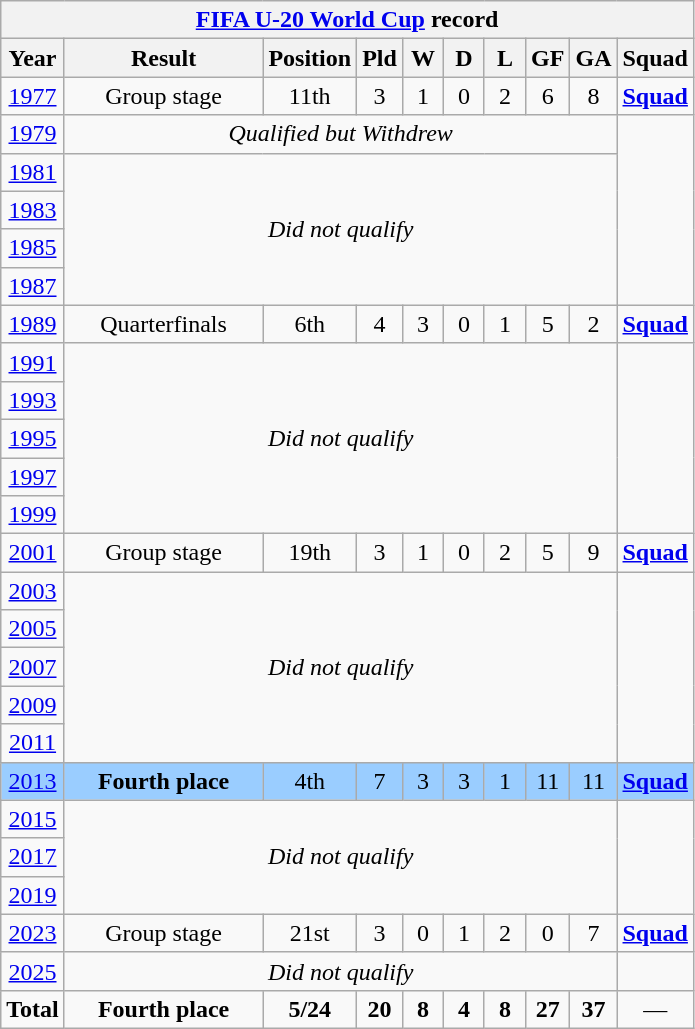<table class="wikitable" style="text-align: center;font-size:100%">
<tr>
<th colspan=10><a href='#'>FIFA U-20 World Cup</a> record</th>
</tr>
<tr>
<th>Year</th>
<th width=125>Result</th>
<th width=20>Position</th>
<th width=20>Pld</th>
<th width=20>W</th>
<th width=20>D</th>
<th width=20>L</th>
<th width=20>GF</th>
<th width=20>GA</th>
<th>Squad</th>
</tr>
<tr>
<td> <a href='#'>1977</a></td>
<td>Group stage</td>
<td>11th</td>
<td>3</td>
<td>1</td>
<td>0</td>
<td>2</td>
<td>6</td>
<td>8</td>
<td><strong><a href='#'>Squad</a></strong></td>
</tr>
<tr>
<td> <a href='#'>1979</a></td>
<td colspan=8><em>Qualified but Withdrew</em></td>
</tr>
<tr>
<td> <a href='#'>1981</a></td>
<td rowspan=4 colspan=8><em>Did not qualify</em></td>
</tr>
<tr>
<td> <a href='#'>1983</a></td>
</tr>
<tr>
<td> <a href='#'>1985</a></td>
</tr>
<tr>
<td> <a href='#'>1987</a></td>
</tr>
<tr>
<td> <a href='#'>1989</a></td>
<td>Quarterfinals</td>
<td>6th</td>
<td>4</td>
<td>3</td>
<td>0</td>
<td>1</td>
<td>5</td>
<td>2</td>
<td><strong><a href='#'>Squad</a></strong></td>
</tr>
<tr>
<td> <a href='#'>1991</a></td>
<td rowspan=5 colspan=8><em>Did not qualify</em></td>
</tr>
<tr>
<td> <a href='#'>1993</a></td>
</tr>
<tr>
<td> <a href='#'>1995</a></td>
</tr>
<tr>
<td> <a href='#'>1997</a></td>
</tr>
<tr>
<td> <a href='#'>1999</a></td>
</tr>
<tr>
<td> <a href='#'>2001</a></td>
<td>Group stage</td>
<td>19th</td>
<td>3</td>
<td>1</td>
<td>0</td>
<td>2</td>
<td>5</td>
<td>9</td>
<td><strong><a href='#'>Squad</a></strong></td>
</tr>
<tr>
<td> <a href='#'>2003</a></td>
<td rowspan=5 colspan=8><em>Did not qualify</em></td>
</tr>
<tr>
<td> <a href='#'>2005</a></td>
</tr>
<tr>
<td> <a href='#'>2007</a></td>
</tr>
<tr>
<td> <a href='#'>2009</a></td>
</tr>
<tr>
<td> <a href='#'>2011</a></td>
</tr>
<tr style="background:#9acdff;">
<td> <a href='#'>2013</a></td>
<td><strong>Fourth place</strong></td>
<td>4th</td>
<td>7</td>
<td>3</td>
<td>3</td>
<td>1</td>
<td>11</td>
<td>11</td>
<td><strong><a href='#'>Squad</a></strong></td>
</tr>
<tr>
<td> <a href='#'>2015</a></td>
<td rowspan=3 colspan=8><em>Did not qualify</em></td>
</tr>
<tr>
<td> <a href='#'>2017</a></td>
</tr>
<tr>
<td> <a href='#'>2019</a></td>
</tr>
<tr>
<td> <a href='#'>2023</a></td>
<td>Group stage</td>
<td>21st</td>
<td>3</td>
<td>0</td>
<td>1</td>
<td>2</td>
<td>0</td>
<td>7</td>
<td><strong><a href='#'>Squad</a></strong></td>
</tr>
<tr>
<td> <a href='#'>2025</a></td>
<td colspan=8><em>Did not qualify</em></td>
<td></td>
</tr>
<tr>
<td><strong>Total</strong></td>
<td><strong>Fourth place</strong></td>
<td><strong>5/24</strong></td>
<td><strong>20</strong></td>
<td><strong>8</strong></td>
<td><strong>4</strong></td>
<td><strong>8</strong></td>
<td><strong>27</strong></td>
<td><strong>37</strong></td>
<td>—</td>
</tr>
</table>
